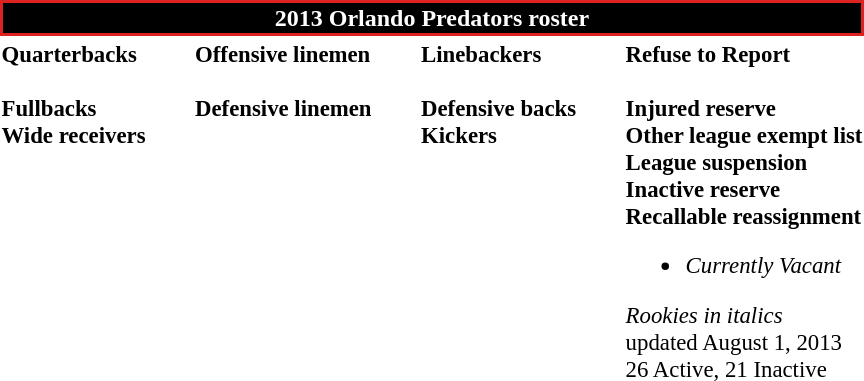<table class="toccolours" style="text-align: left;">
<tr>
<th colspan=7 style="background:black; border: 2px solid #d22; color:white; text-align:center;"><strong>2013 Orlando Predators roster</strong></th>
</tr>
<tr>
<td style="font-size: 95%;" valign="top"><strong>Quarterbacks</strong><br>
<br><strong>Fullbacks</strong>
<br><strong>Wide receivers</strong>



</td>
<td style="width: 25px;"></td>
<td style="font-size: 95%;" valign="top"><strong>Offensive linemen</strong><br>



<br><strong>Defensive linemen</strong>




</td>
<td style="width: 25px;"></td>
<td style="font-size: 95%;" valign="top"><strong>Linebackers</strong><br>

<br><strong>Defensive backs</strong>




<br><strong>Kickers</strong>
</td>
<td style="width: 25px;"></td>
<td style="font-size: 95%;" valign="top"><strong>Refuse to Report</strong><br>
<br><strong>Injured reserve</strong>













<br><strong>Other league exempt list</strong>
<br><strong>League suspension</strong>

<br><strong>Inactive reserve</strong>

<br><strong>Recallable reassignment</strong><ul><li><em>Currently Vacant</em></li></ul>
<em>Rookies in italics</em><br>
<span></span> updated August 1, 2013<br>
26 Active, 21 Inactive
</td>
</tr>
<tr>
</tr>
</table>
